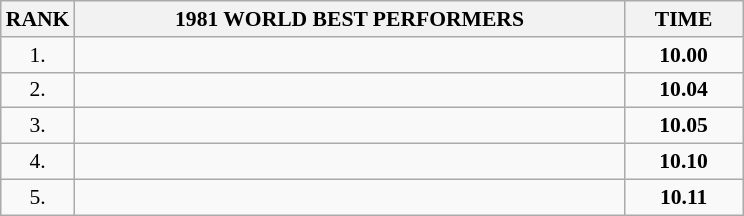<table class="wikitable" style="border-collapse: collapse; font-size: 90%;">
<tr>
<th>RANK</th>
<th align="center" style="width: 25em">1981 WORLD BEST PERFORMERS</th>
<th align="center" style="width: 5em">TIME</th>
</tr>
<tr>
<td align="center">1.</td>
<td></td>
<td align="center"><strong>10.00</strong></td>
</tr>
<tr>
<td align="center">2.</td>
<td></td>
<td align="center"><strong>10.04</strong></td>
</tr>
<tr>
<td align="center">3.</td>
<td></td>
<td align="center"><strong>10.05</strong></td>
</tr>
<tr>
<td align="center">4.</td>
<td></td>
<td align="center"><strong>10.10</strong></td>
</tr>
<tr>
<td align="center">5.</td>
<td></td>
<td align="center"><strong>10.11</strong></td>
</tr>
</table>
